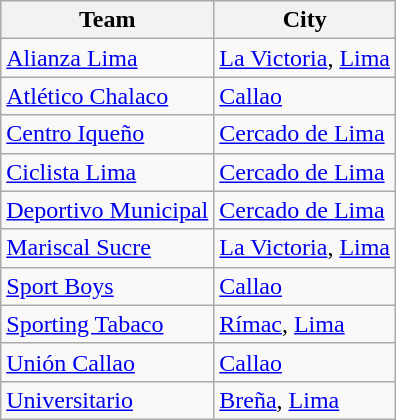<table class="wikitable sortable">
<tr>
<th>Team</th>
<th>City</th>
</tr>
<tr>
<td><a href='#'>Alianza Lima</a></td>
<td><a href='#'>La Victoria</a>, <a href='#'>Lima</a></td>
</tr>
<tr>
<td><a href='#'>Atlético Chalaco</a></td>
<td><a href='#'>Callao</a></td>
</tr>
<tr>
<td><a href='#'>Centro Iqueño</a></td>
<td><a href='#'>Cercado de Lima</a></td>
</tr>
<tr>
<td><a href='#'>Ciclista Lima</a></td>
<td><a href='#'>Cercado de Lima</a></td>
</tr>
<tr>
<td><a href='#'>Deportivo Municipal</a></td>
<td><a href='#'>Cercado de Lima</a></td>
</tr>
<tr>
<td><a href='#'>Mariscal Sucre</a></td>
<td><a href='#'>La Victoria</a>, <a href='#'>Lima</a></td>
</tr>
<tr>
<td><a href='#'>Sport Boys</a></td>
<td><a href='#'>Callao</a></td>
</tr>
<tr>
<td><a href='#'>Sporting Tabaco</a></td>
<td><a href='#'>Rímac</a>, <a href='#'>Lima</a></td>
</tr>
<tr>
<td><a href='#'>Unión Callao</a></td>
<td><a href='#'>Callao</a></td>
</tr>
<tr>
<td><a href='#'>Universitario</a></td>
<td><a href='#'>Breña</a>, <a href='#'>Lima</a></td>
</tr>
</table>
